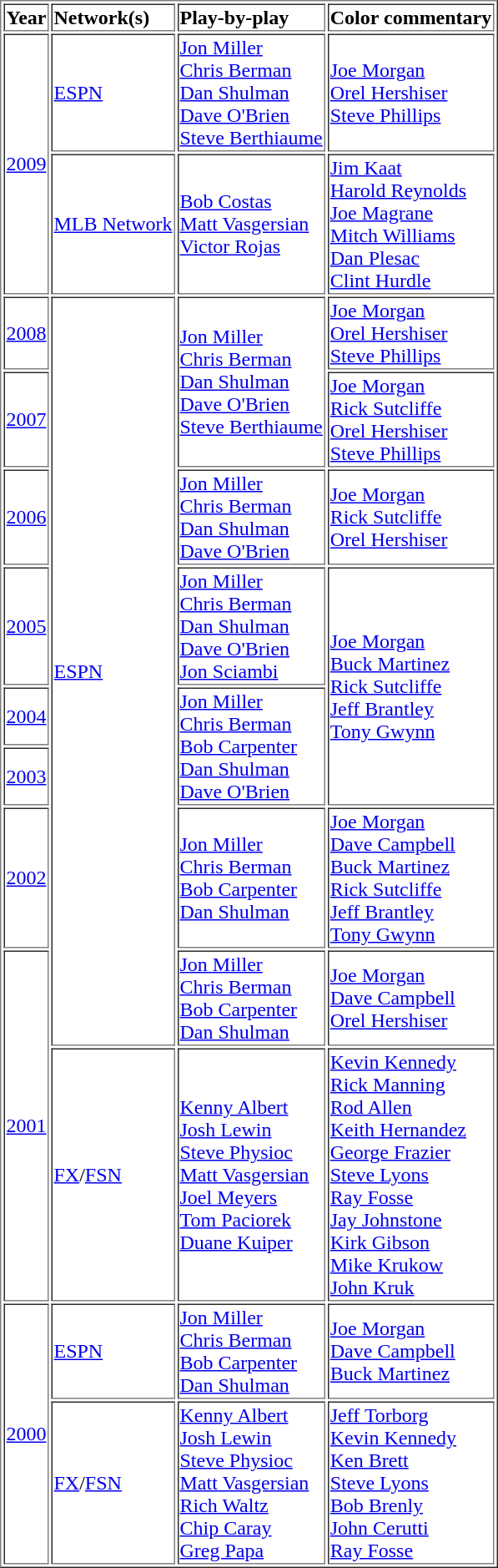<table border="1" cellpadding="1">
<tr>
<td><strong>Year</strong></td>
<td><strong>Network(s)</strong></td>
<td><strong>Play-by-play</strong></td>
<td><strong>Color commentary</strong></td>
</tr>
<tr>
<td rowspan="2" nowrap=""><a href='#'>2009</a></td>
<td><a href='#'>ESPN</a></td>
<td><a href='#'>Jon Miller</a><br><a href='#'>Chris Berman</a><br><a href='#'>Dan Shulman</a><br><a href='#'>Dave O'Brien</a><br><a href='#'>Steve Berthiaume</a></td>
<td><a href='#'>Joe Morgan</a><br><a href='#'>Orel Hershiser</a><br><a href='#'>Steve Phillips</a></td>
</tr>
<tr>
<td nowrap><a href='#'>MLB Network</a></td>
<td><a href='#'>Bob Costas</a><br><a href='#'>Matt Vasgersian</a><br><a href='#'>Victor Rojas</a></td>
<td><a href='#'>Jim Kaat</a><br><a href='#'>Harold Reynolds</a><br><a href='#'>Joe Magrane</a><br><a href='#'>Mitch Williams</a><br><a href='#'>Dan Plesac</a><br><a href='#'>Clint Hurdle</a></td>
</tr>
<tr>
<td><a href='#'>2008</a></td>
<td rowspan=8><a href='#'>ESPN</a></td>
<td rowspan=2><a href='#'>Jon Miller</a><br><a href='#'>Chris Berman</a><br><a href='#'>Dan Shulman</a><br><a href='#'>Dave O'Brien</a><br><a href='#'>Steve Berthiaume</a></td>
<td><a href='#'>Joe Morgan</a><br><a href='#'>Orel Hershiser</a><br><a href='#'>Steve Phillips</a></td>
</tr>
<tr>
<td><a href='#'>2007</a></td>
<td><a href='#'>Joe Morgan</a><br><a href='#'>Rick Sutcliffe</a><br><a href='#'>Orel Hershiser</a><br><a href='#'>Steve Phillips</a></td>
</tr>
<tr>
<td><a href='#'>2006</a></td>
<td><a href='#'>Jon Miller</a><br><a href='#'>Chris Berman</a><br><a href='#'>Dan Shulman</a><br><a href='#'>Dave O'Brien</a></td>
<td><a href='#'>Joe Morgan</a><br><a href='#'>Rick Sutcliffe</a><br><a href='#'>Orel Hershiser</a></td>
</tr>
<tr>
<td><a href='#'>2005</a></td>
<td><a href='#'>Jon Miller</a><br><a href='#'>Chris Berman</a><br><a href='#'>Dan Shulman</a><br><a href='#'>Dave O'Brien</a><br><a href='#'>Jon Sciambi</a></td>
<td rowspan=3><a href='#'>Joe Morgan</a><br><a href='#'>Buck Martinez</a><br><a href='#'>Rick Sutcliffe</a><br><a href='#'>Jeff Brantley</a><br><a href='#'>Tony Gwynn</a></td>
</tr>
<tr>
<td><a href='#'>2004</a></td>
<td rowspan=2><a href='#'>Jon Miller</a><br><a href='#'>Chris Berman</a><br><a href='#'>Bob Carpenter</a><br><a href='#'>Dan Shulman</a><br><a href='#'>Dave O'Brien</a></td>
</tr>
<tr>
<td><a href='#'>2003</a></td>
</tr>
<tr>
<td><a href='#'>2002</a></td>
<td><a href='#'>Jon Miller</a><br><a href='#'>Chris Berman</a><br><a href='#'>Bob Carpenter</a><br><a href='#'>Dan Shulman</a></td>
<td><a href='#'>Joe Morgan</a><br><a href='#'>Dave Campbell</a><br><a href='#'>Buck Martinez</a><br><a href='#'>Rick Sutcliffe</a><br><a href='#'>Jeff Brantley</a><br><a href='#'>Tony Gwynn</a></td>
</tr>
<tr>
<td rowspan="2" nowrap=""><a href='#'>2001</a></td>
<td><a href='#'>Jon Miller</a><br><a href='#'>Chris Berman</a><br><a href='#'>Bob Carpenter</a><br><a href='#'>Dan Shulman</a></td>
<td><a href='#'>Joe Morgan</a><br><a href='#'>Dave Campbell</a><br><a href='#'>Orel Hershiser</a></td>
</tr>
<tr>
<td nowrap><a href='#'>FX</a>/<a href='#'>FSN</a></td>
<td><a href='#'>Kenny Albert</a><br><a href='#'>Josh Lewin</a><br><a href='#'>Steve Physioc</a><br><a href='#'>Matt Vasgersian</a><br><a href='#'>Joel Meyers</a><br><a href='#'>Tom Paciorek</a><br><a href='#'>Duane Kuiper</a></td>
<td><a href='#'>Kevin Kennedy</a><br><a href='#'>Rick Manning</a><br><a href='#'>Rod Allen</a><br><a href='#'>Keith Hernandez</a><br><a href='#'>George Frazier</a><br><a href='#'>Steve Lyons</a><br><a href='#'>Ray Fosse</a><br><a href='#'>Jay Johnstone</a><br><a href='#'>Kirk Gibson</a><br><a href='#'>Mike Krukow</a><br><a href='#'>John Kruk</a></td>
</tr>
<tr>
<td rowspan="2" nowrap=""><a href='#'>2000</a></td>
<td><a href='#'>ESPN</a></td>
<td><a href='#'>Jon Miller</a><br><a href='#'>Chris Berman</a><br><a href='#'>Bob Carpenter</a><br><a href='#'>Dan Shulman</a></td>
<td><a href='#'>Joe Morgan</a><br><a href='#'>Dave Campbell</a><br><a href='#'>Buck Martinez</a></td>
</tr>
<tr>
<td nowrap><a href='#'>FX</a>/<a href='#'>FSN</a></td>
<td><a href='#'>Kenny Albert</a><br><a href='#'>Josh Lewin</a><br><a href='#'>Steve Physioc</a><br><a href='#'>Matt Vasgersian</a><br><a href='#'>Rich Waltz</a><br><a href='#'>Chip Caray</a><br><a href='#'>Greg Papa</a></td>
<td><a href='#'>Jeff Torborg</a><br><a href='#'>Kevin Kennedy</a><br><a href='#'>Ken Brett</a><br><a href='#'>Steve Lyons</a><br><a href='#'>Bob Brenly</a><br><a href='#'>John Cerutti</a><br><a href='#'>Ray Fosse</a></td>
</tr>
</table>
